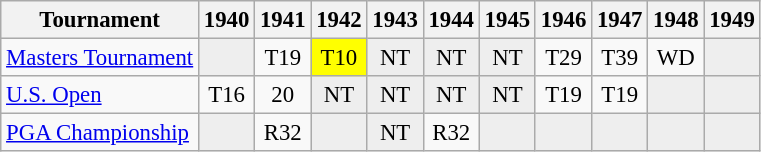<table class="wikitable" style="font-size:95%;text-align:center;">
<tr>
<th>Tournament</th>
<th>1940</th>
<th>1941</th>
<th>1942</th>
<th>1943</th>
<th>1944</th>
<th>1945</th>
<th>1946</th>
<th>1947</th>
<th>1948</th>
<th>1949</th>
</tr>
<tr>
<td align=left><a href='#'>Masters Tournament</a></td>
<td style="background:#eeeeee;"></td>
<td>T19</td>
<td style="background:yellow;">T10</td>
<td style="background:#eeeeee;">NT</td>
<td style="background:#eeeeee;">NT</td>
<td style="background:#eeeeee;">NT</td>
<td>T29</td>
<td>T39</td>
<td>WD</td>
<td style="background:#eeeeee;"></td>
</tr>
<tr>
<td align=left><a href='#'>U.S. Open</a></td>
<td>T16</td>
<td>20</td>
<td style="background:#eeeeee;">NT</td>
<td style="background:#eeeeee;">NT</td>
<td style="background:#eeeeee;">NT</td>
<td style="background:#eeeeee;">NT</td>
<td>T19</td>
<td>T19</td>
<td style="background:#eeeeee;"></td>
<td style="background:#eeeeee;"></td>
</tr>
<tr>
<td align=left><a href='#'>PGA Championship</a></td>
<td style="background:#eeeeee;"></td>
<td>R32</td>
<td style="background:#eeeeee;"></td>
<td style="background:#eeeeee;">NT</td>
<td>R32</td>
<td style="background:#eeeeee;"></td>
<td style="background:#eeeeee;"></td>
<td style="background:#eeeeee;"></td>
<td style="background:#eeeeee;"></td>
<td style="background:#eeeeee;"></td>
</tr>
</table>
